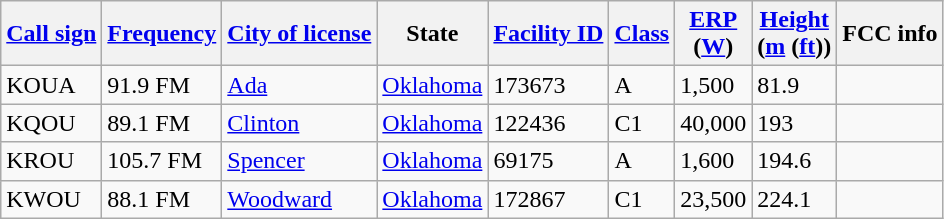<table class="wikitable sortable">
<tr>
<th><a href='#'>Call sign</a></th>
<th data-sort-type="number"><a href='#'>Frequency</a></th>
<th><a href='#'>City of license</a></th>
<th>State</th>
<th><a href='#'>Facility ID</a></th>
<th><a href='#'>Class</a></th>
<th data-sort-type="number"><a href='#'>ERP</a><br>(<a href='#'>W</a>)</th>
<th data-sort-type="number"><a href='#'>Height</a><br>(<a href='#'>m</a> (<a href='#'>ft</a>))</th>
<th class="unsortable">FCC info</th>
</tr>
<tr>
<td>KOUA</td>
<td>91.9 FM</td>
<td><a href='#'>Ada</a></td>
<td><a href='#'>Oklahoma</a></td>
<td>173673</td>
<td>A</td>
<td>1,500</td>
<td>81.9</td>
<td></td>
</tr>
<tr>
<td>KQOU</td>
<td>89.1 FM</td>
<td><a href='#'>Clinton</a></td>
<td><a href='#'>Oklahoma</a></td>
<td>122436</td>
<td>C1</td>
<td>40,000</td>
<td>193</td>
<td></td>
</tr>
<tr>
<td>KROU</td>
<td>105.7 FM</td>
<td><a href='#'>Spencer</a></td>
<td><a href='#'>Oklahoma</a></td>
<td>69175</td>
<td>A</td>
<td>1,600</td>
<td>194.6</td>
<td></td>
</tr>
<tr>
<td>KWOU</td>
<td>88.1 FM</td>
<td><a href='#'>Woodward</a></td>
<td><a href='#'>Oklahoma</a></td>
<td>172867</td>
<td>C1</td>
<td>23,500</td>
<td>224.1</td>
<td></td>
</tr>
</table>
